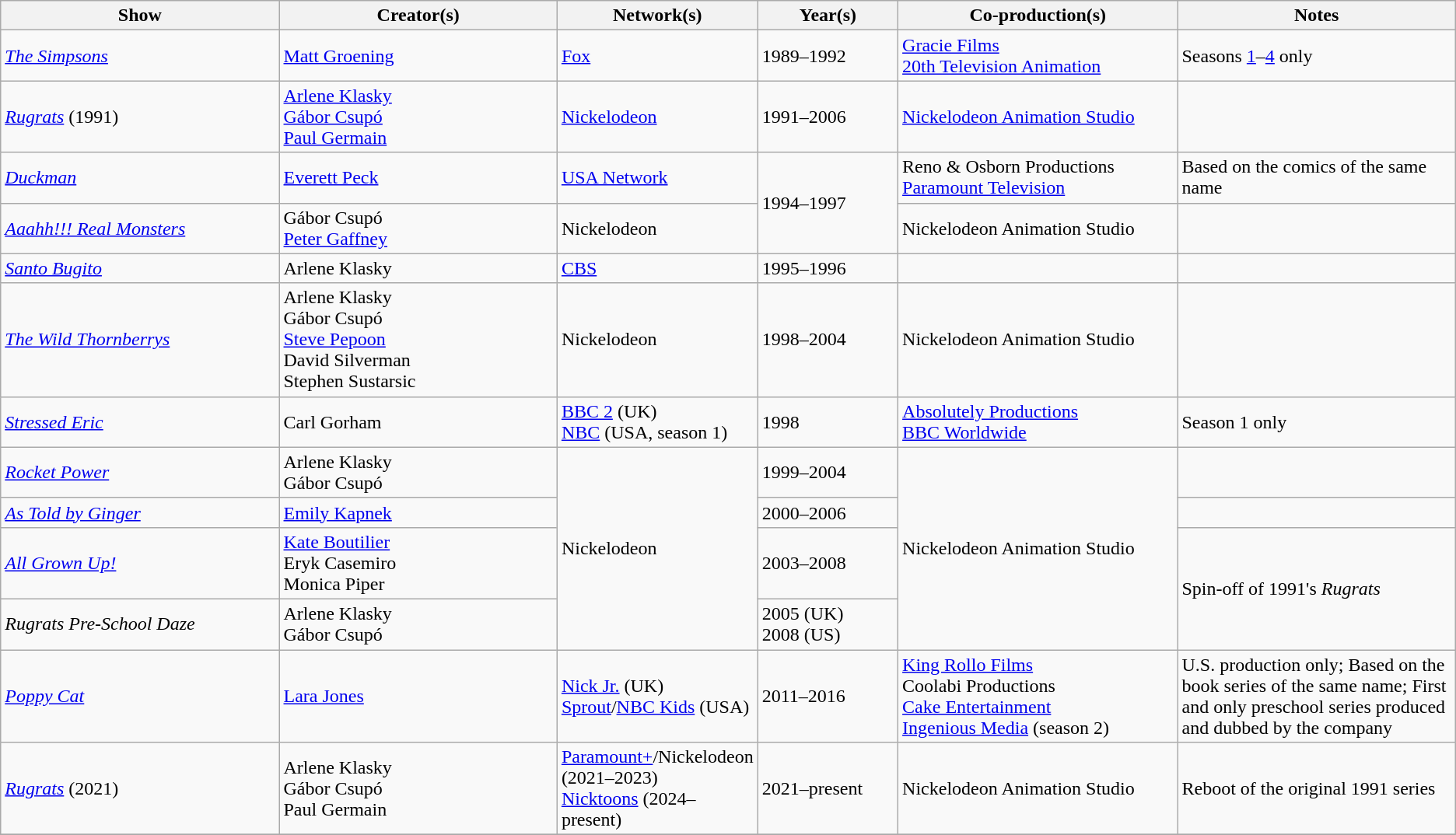<table class="wikitable sortable" style="width: auto style="width:80%; table-layout: fixed">
<tr>
<th style="width:20%;">Show</th>
<th style="width:20%;">Creator(s)</th>
<th style="width:10%;">Network(s)</th>
<th style="width:10%;">Year(s)</th>
<th style="width:20%;">Co-production(s)</th>
<th style="width:30%;" class="unsortable">Notes</th>
</tr>
<tr>
<td><em><a href='#'>The Simpsons</a></em></td>
<td><a href='#'>Matt Groening</a></td>
<td><a href='#'>Fox</a></td>
<td>1989–1992</td>
<td><a href='#'>Gracie Films</a><br><a href='#'>20th Television Animation</a></td>
<td>Seasons <a href='#'>1</a>–<a href='#'>4</a> only</td>
</tr>
<tr>
<td><em><a href='#'>Rugrats</a></em> (1991)</td>
<td><a href='#'>Arlene Klasky</a><br><a href='#'>Gábor Csupó</a><br><a href='#'>Paul Germain</a></td>
<td><a href='#'>Nickelodeon</a></td>
<td>1991–2006</td>
<td><a href='#'>Nickelodeon Animation Studio</a></td>
<td></td>
</tr>
<tr>
<td><em><a href='#'>Duckman</a></em></td>
<td><a href='#'>Everett Peck</a></td>
<td><a href='#'>USA Network</a></td>
<td rowspan="2">1994–1997</td>
<td>Reno & Osborn Productions<br><a href='#'>Paramount Television</a></td>
<td>Based on the comics of the same name</td>
</tr>
<tr>
<td><em><a href='#'>Aaahh!!! Real Monsters</a></em></td>
<td>Gábor Csupó<br><a href='#'>Peter Gaffney</a></td>
<td>Nickelodeon</td>
<td>Nickelodeon Animation Studio</td>
<td></td>
</tr>
<tr>
<td><em><a href='#'>Santo Bugito</a></em></td>
<td>Arlene Klasky</td>
<td><a href='#'>CBS</a></td>
<td>1995–1996</td>
<td></td>
<td></td>
</tr>
<tr>
<td><em><a href='#'>The Wild Thornberrys</a></em></td>
<td>Arlene Klasky<br>Gábor Csupó<br><a href='#'>Steve Pepoon</a><br>David Silverman<br>Stephen Sustarsic</td>
<td>Nickelodeon</td>
<td>1998–2004</td>
<td>Nickelodeon Animation Studio</td>
<td></td>
</tr>
<tr>
<td><em><a href='#'>Stressed Eric</a></em></td>
<td>Carl Gorham</td>
<td><a href='#'>BBC 2</a> (UK)<br><a href='#'>NBC</a> (USA, season 1)</td>
<td>1998</td>
<td><a href='#'>Absolutely Productions</a><br><a href='#'>BBC Worldwide</a></td>
<td>Season 1 only</td>
</tr>
<tr>
<td><em><a href='#'>Rocket Power</a></em></td>
<td>Arlene Klasky<br>Gábor Csupó</td>
<td rowspan="4">Nickelodeon</td>
<td>1999–2004</td>
<td rowspan="4">Nickelodeon Animation Studio</td>
<td></td>
</tr>
<tr>
<td><em><a href='#'>As Told by Ginger</a></em></td>
<td><a href='#'>Emily Kapnek</a></td>
<td>2000–2006</td>
<td></td>
</tr>
<tr>
<td><em><a href='#'>All Grown Up!</a></em></td>
<td><a href='#'>Kate Boutilier</a><br>Eryk Casemiro<br>Monica Piper</td>
<td>2003–2008</td>
<td rowspan="2">Spin-off of 1991's <em>Rugrats</em></td>
</tr>
<tr>
<td><em>Rugrats Pre-School Daze</em></td>
<td>Arlene Klasky<br>Gábor Csupó</td>
<td>2005 (UK)<br>2008 (US)</td>
</tr>
<tr>
<td><em><a href='#'>Poppy Cat</a></em></td>
<td><a href='#'>Lara Jones</a></td>
<td><a href='#'>Nick Jr.</a> (UK)<br><a href='#'>Sprout</a>/<a href='#'>NBC Kids</a> (USA)</td>
<td>2011–2016</td>
<td><a href='#'>King Rollo Films</a><br>Coolabi Productions<br><a href='#'>Cake Entertainment</a><br><a href='#'>Ingenious Media</a> (season 2)</td>
<td>U.S. production only; Based on the book series of the same name; First and only preschool series produced and dubbed by the company</td>
</tr>
<tr>
<td><em><a href='#'>Rugrats</a></em> (2021)</td>
<td>Arlene Klasky<br>Gábor Csupó<br>Paul Germain</td>
<td><a href='#'>Paramount+</a>/Nickelodeon (2021–2023)<br><a href='#'>Nicktoons</a> (2024–present)</td>
<td>2021–present</td>
<td>Nickelodeon Animation Studio</td>
<td>Reboot of the original 1991 series</td>
</tr>
<tr>
</tr>
</table>
